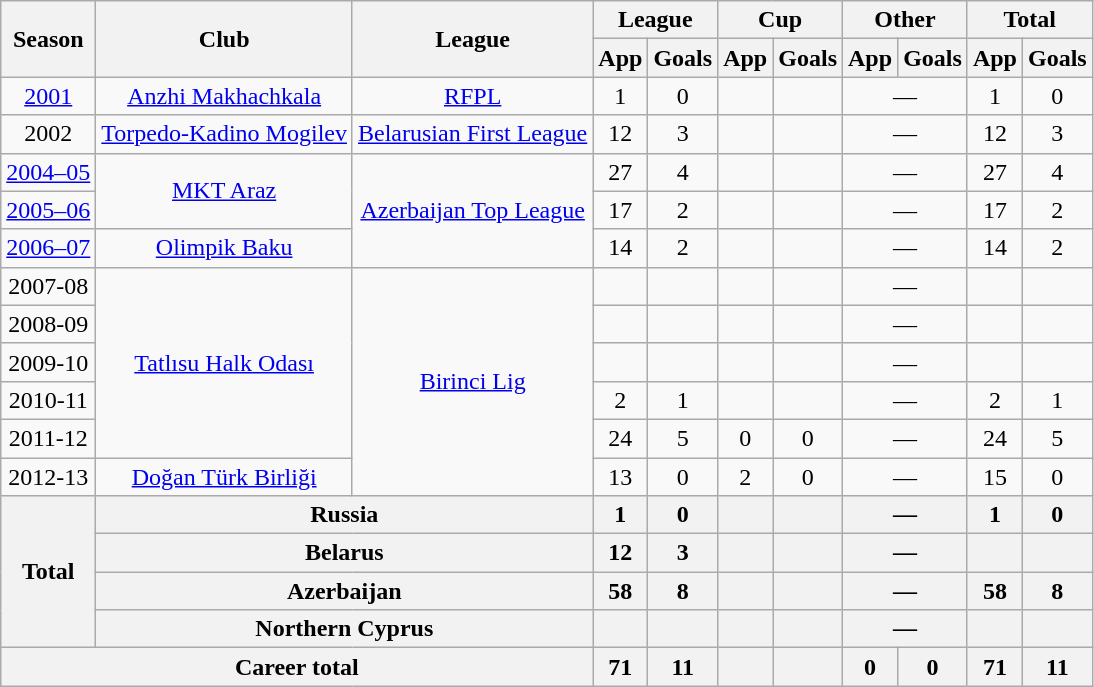<table class="wikitable">
<tr>
<th rowspan=2>Season</th>
<th ! rowspan=2>Club</th>
<th ! rowspan=2>League</th>
<th ! colspan=2>League</th>
<th ! colspan=2>Cup</th>
<th ! colspan=2>Other</th>
<th colspan=3>Total</th>
</tr>
<tr>
<th>App</th>
<th>Goals</th>
<th>App</th>
<th>Goals</th>
<th>App</th>
<th>Goals</th>
<th>App</th>
<th>Goals</th>
</tr>
<tr align=center>
<td><a href='#'>2001</a></td>
<td><a href='#'>Anzhi Makhachkala</a></td>
<td><a href='#'>RFPL</a></td>
<td>1</td>
<td>0</td>
<td></td>
<td></td>
<td colspan="2">—</td>
<td>1</td>
<td>0</td>
</tr>
<tr align=center>
<td>2002</td>
<td><a href='#'>Torpedo-Kadino Mogilev</a></td>
<td><a href='#'>Belarusian First League</a></td>
<td>12</td>
<td>3</td>
<td></td>
<td></td>
<td colspan="2">—</td>
<td>12</td>
<td>3</td>
</tr>
<tr align=center>
<td><a href='#'>2004–05</a></td>
<td rowspan="2"><a href='#'>MKT Araz</a></td>
<td rowspan="3"><a href='#'>Azerbaijan Top League</a></td>
<td>27</td>
<td>4</td>
<td></td>
<td></td>
<td colspan="2">—</td>
<td>27</td>
<td>4</td>
</tr>
<tr align=center>
<td><a href='#'>2005–06</a></td>
<td>17</td>
<td>2</td>
<td></td>
<td></td>
<td colspan="2">—</td>
<td>17</td>
<td>2</td>
</tr>
<tr align=center>
<td><a href='#'>2006–07</a></td>
<td><a href='#'>Olimpik Baku</a></td>
<td>14</td>
<td>2</td>
<td></td>
<td></td>
<td colspan="2">—</td>
<td>14</td>
<td>2</td>
</tr>
<tr align=center>
<td>2007-08</td>
<td rowspan="5"><a href='#'>Tatlısu Halk Odası</a></td>
<td rowspan="6"><a href='#'>Birinci Lig</a></td>
<td></td>
<td></td>
<td></td>
<td></td>
<td colspan="2">—</td>
<td></td>
<td></td>
</tr>
<tr align=center>
<td>2008-09</td>
<td></td>
<td></td>
<td></td>
<td></td>
<td colspan="2">—</td>
<td></td>
<td></td>
</tr>
<tr align=center>
<td>2009-10</td>
<td></td>
<td></td>
<td></td>
<td></td>
<td colspan="2">—</td>
<td></td>
<td></td>
</tr>
<tr align=center>
<td>2010-11</td>
<td>2</td>
<td>1</td>
<td></td>
<td></td>
<td colspan="2">—</td>
<td>2</td>
<td>1</td>
</tr>
<tr align=center>
<td>2011-12</td>
<td>24</td>
<td>5</td>
<td>0</td>
<td>0</td>
<td colspan="2">—</td>
<td>24</td>
<td>5</td>
</tr>
<tr align=center>
<td>2012-13</td>
<td><a href='#'>Doğan Türk Birliği</a></td>
<td>13</td>
<td>0</td>
<td>2</td>
<td>0</td>
<td colspan="2">—</td>
<td>15</td>
<td>0</td>
</tr>
<tr>
<th rowspan=4>Total</th>
<th colspan=2>Russia</th>
<th>1</th>
<th>0</th>
<th></th>
<th></th>
<th colspan="2">—</th>
<th>1</th>
<th>0</th>
</tr>
<tr>
<th colspan=2>Belarus</th>
<th>12</th>
<th>3</th>
<th></th>
<th></th>
<th colspan="2">—</th>
<th></th>
<th></th>
</tr>
<tr>
<th colspan=2>Azerbaijan</th>
<th>58</th>
<th>8</th>
<th></th>
<th></th>
<th colspan="2">—</th>
<th>58</th>
<th>8</th>
</tr>
<tr>
<th colspan=2>Northern Cyprus</th>
<th></th>
<th></th>
<th></th>
<th></th>
<th colspan="2">—</th>
<th></th>
<th></th>
</tr>
<tr>
<th colspan=3>Career total</th>
<th>71</th>
<th>11</th>
<th></th>
<th></th>
<th>0</th>
<th>0</th>
<th>71</th>
<th>11</th>
</tr>
</table>
